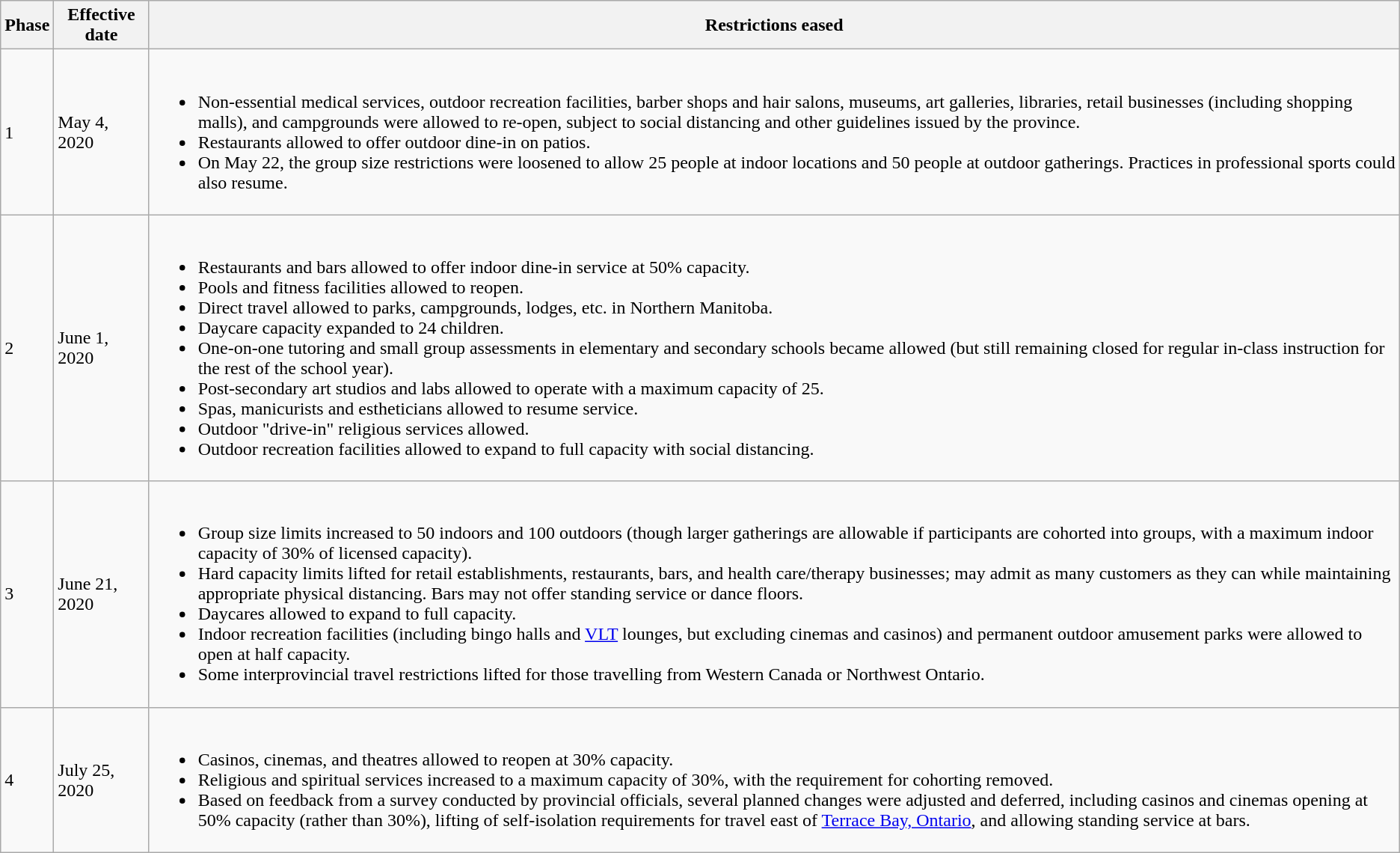<table class="wikitable">
<tr>
<th>Phase</th>
<th>Effective date</th>
<th>Restrictions eased</th>
</tr>
<tr>
<td>1</td>
<td>May 4, 2020</td>
<td><br><ul><li>Non-essential medical services, outdoor recreation facilities, barber shops and hair salons, museums, art galleries, libraries, retail businesses (including shopping malls), and campgrounds were allowed to re-open, subject to social distancing and other guidelines issued by the province.</li><li>Restaurants allowed to offer outdoor dine-in on patios.</li><li>On May 22, the group size restrictions were loosened to allow 25 people at indoor locations and 50 people at outdoor gatherings. Practices in professional sports could also resume.</li></ul></td>
</tr>
<tr>
<td>2</td>
<td>June 1, 2020</td>
<td><br><ul><li>Restaurants and bars allowed to offer indoor dine-in service at 50% capacity.</li><li>Pools and fitness facilities allowed to reopen.</li><li>Direct travel allowed to parks, campgrounds, lodges, etc. in Northern Manitoba.</li><li>Daycare capacity expanded to 24 children.</li><li>One-on-one tutoring and small group assessments in elementary and secondary schools became allowed (but still remaining closed for regular in-class instruction for the rest of the school year).</li><li>Post-secondary art studios and labs allowed to operate with a maximum capacity of 25.</li><li>Spas, manicurists and estheticians allowed to resume service.</li><li>Outdoor "drive-in" religious services allowed.</li><li>Outdoor recreation facilities allowed to expand to full capacity with social distancing.</li></ul></td>
</tr>
<tr>
<td>3</td>
<td>June 21, 2020</td>
<td><br><ul><li>Group size limits increased to 50 indoors and 100 outdoors (though larger gatherings are allowable if participants are cohorted into groups, with a maximum indoor capacity of 30% of licensed capacity).</li><li>Hard capacity limits lifted for retail establishments, restaurants, bars, and health care/therapy businesses; may admit as many customers as they can while maintaining appropriate physical distancing. Bars may not offer standing service or dance floors.</li><li>Daycares allowed to expand to full capacity.</li><li>Indoor recreation facilities (including bingo halls and <a href='#'>VLT</a> lounges, but excluding cinemas and casinos) and permanent outdoor amusement parks were allowed to open at half capacity.</li><li>Some interprovincial travel restrictions lifted for those travelling from Western Canada or Northwest Ontario.</li></ul></td>
</tr>
<tr>
<td>4</td>
<td>July 25, 2020</td>
<td><br><ul><li>Casinos, cinemas, and theatres allowed to reopen at 30% capacity.</li><li>Religious and spiritual services increased to a maximum capacity of 30%, with the requirement for cohorting removed.</li><li>Based on feedback from a survey conducted by provincial officials, several planned changes were adjusted and deferred, including casinos and cinemas opening at 50% capacity (rather than 30%), lifting of self-isolation requirements for travel east of <a href='#'>Terrace Bay, Ontario</a>, and allowing standing service at bars.</li></ul></td>
</tr>
</table>
